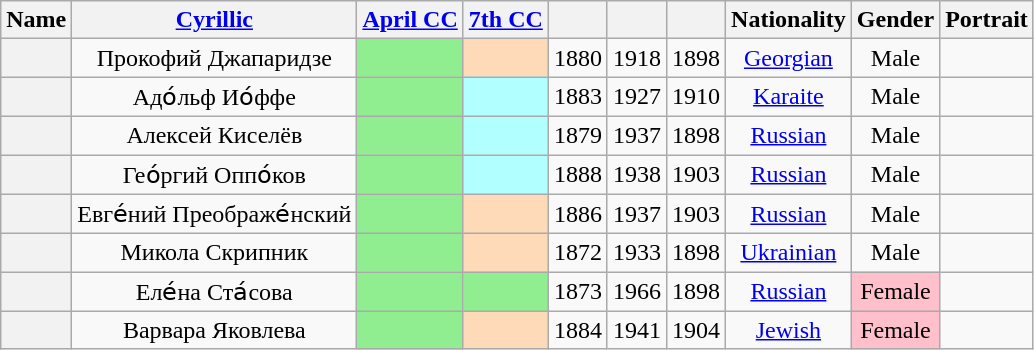<table class="wikitable sortable" style=text-align:center>
<tr>
<th scope="col">Name</th>
<th scope="col" class="unsortable"><a href='#'>Cyrillic</a></th>
<th scope="col"><a href='#'>April CC</a></th>
<th scope="col"><a href='#'>7th CC</a></th>
<th scope="col"></th>
<th scope="col"></th>
<th scope="col"></th>
<th scope="col">Nationality</th>
<th scope="col">Gender</th>
<th scope="col" class="unsortable">Portrait</th>
</tr>
<tr>
<th align="center" scope="row" style="font-weight:normal;"></th>
<td>Прокофий Джапаридзе</td>
<td bgcolor = LightGreen></td>
<td bgcolor = PeachPuff></td>
<td>1880</td>
<td>1918</td>
<td>1898</td>
<td><a href='#'>Georgian</a></td>
<td>Male</td>
<td></td>
</tr>
<tr>
<th align="center" scope="row" style="font-weight:normal;"></th>
<td>Адо́льф Ио́ффе</td>
<td bgcolor = LightGreen></td>
<td bgcolor = #B2FFFF></td>
<td>1883</td>
<td>1927</td>
<td>1910</td>
<td><a href='#'>Karaite</a></td>
<td>Male</td>
<td></td>
</tr>
<tr>
<th align="center" scope="row" style="font-weight:normal;"></th>
<td>Алексей Киселёв</td>
<td bgcolor = LightGreen></td>
<td bgcolor = #B2FFFF></td>
<td>1879</td>
<td>1937</td>
<td>1898</td>
<td><a href='#'>Russian</a></td>
<td>Male</td>
<td></td>
</tr>
<tr>
<th align="center" scope="row" style="font-weight:normal;"></th>
<td>Гео́ргий Оппо́ков</td>
<td bgcolor = LightGreen></td>
<td bgcolor = #B2FFFF></td>
<td>1888</td>
<td>1938</td>
<td>1903</td>
<td><a href='#'>Russian</a></td>
<td>Male</td>
<td></td>
</tr>
<tr>
<th align="center" scope="row" style="font-weight:normal;"></th>
<td>Евге́ний Преображе́нский</td>
<td bgcolor = LightGreen></td>
<td bgcolor = PeachPuff></td>
<td>1886</td>
<td>1937</td>
<td>1903</td>
<td><a href='#'>Russian</a></td>
<td>Male</td>
<td></td>
</tr>
<tr>
<th align="center" scope="row" style="font-weight:normal;"></th>
<td>Микола Скрипник</td>
<td bgcolor = LightGreen></td>
<td bgcolor = PeachPuff></td>
<td>1872</td>
<td>1933</td>
<td>1898</td>
<td><a href='#'>Ukrainian</a></td>
<td>Male</td>
<td></td>
</tr>
<tr>
<th align="center" scope="row" style="font-weight:normal;"></th>
<td>Еле́на Ста́сова</td>
<td bgcolor = LightGreen></td>
<td bgcolor = LightGreen></td>
<td>1873</td>
<td>1966</td>
<td>1898</td>
<td><a href='#'>Russian</a></td>
<td style="background: Pink">Female</td>
<td></td>
</tr>
<tr>
<th align="center" scope="row" style="font-weight:normal;"></th>
<td>Варвара Яковлева</td>
<td bgcolor = LightGreen></td>
<td bgcolor = PeachPuff></td>
<td>1884</td>
<td>1941</td>
<td>1904</td>
<td><a href='#'>Jewish</a></td>
<td style="background: Pink">Female</td>
<td></td>
</tr>
</table>
